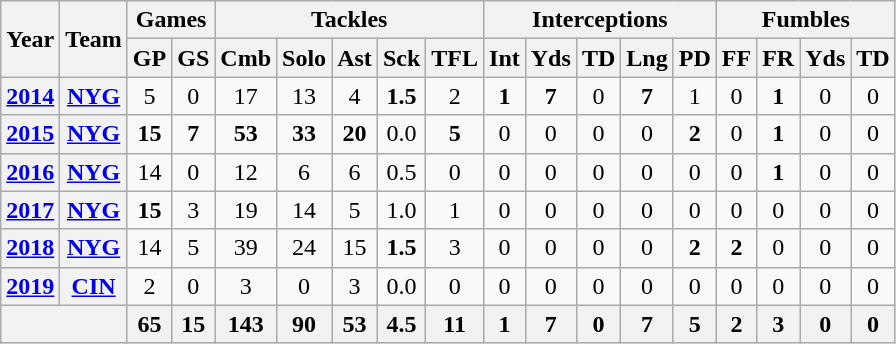<table class="wikitable" style="text-align:center">
<tr>
<th rowspan="2">Year</th>
<th rowspan="2">Team</th>
<th colspan="2">Games</th>
<th colspan="5">Tackles</th>
<th colspan="5">Interceptions</th>
<th colspan="4">Fumbles</th>
</tr>
<tr>
<th>GP</th>
<th>GS</th>
<th>Cmb</th>
<th>Solo</th>
<th>Ast</th>
<th>Sck</th>
<th>TFL</th>
<th>Int</th>
<th>Yds</th>
<th>TD</th>
<th>Lng</th>
<th>PD</th>
<th>FF</th>
<th>FR</th>
<th>Yds</th>
<th>TD</th>
</tr>
<tr>
<th><a href='#'>2014</a></th>
<th><a href='#'>NYG</a></th>
<td>5</td>
<td>0</td>
<td>17</td>
<td>13</td>
<td>4</td>
<td><strong>1.5</strong></td>
<td>2</td>
<td><strong>1</strong></td>
<td><strong>7</strong></td>
<td>0</td>
<td><strong>7</strong></td>
<td>1</td>
<td>0</td>
<td><strong>1</strong></td>
<td>0</td>
<td>0</td>
</tr>
<tr>
<th><a href='#'>2015</a></th>
<th><a href='#'>NYG</a></th>
<td><strong>15</strong></td>
<td><strong>7</strong></td>
<td><strong>53</strong></td>
<td><strong>33</strong></td>
<td><strong>20</strong></td>
<td>0.0</td>
<td><strong>5</strong></td>
<td>0</td>
<td>0</td>
<td>0</td>
<td>0</td>
<td><strong>2</strong></td>
<td>0</td>
<td><strong>1</strong></td>
<td>0</td>
<td>0</td>
</tr>
<tr>
<th><a href='#'>2016</a></th>
<th><a href='#'>NYG</a></th>
<td>14</td>
<td>0</td>
<td>12</td>
<td>6</td>
<td>6</td>
<td>0.5</td>
<td>0</td>
<td>0</td>
<td>0</td>
<td>0</td>
<td>0</td>
<td>0</td>
<td>0</td>
<td><strong>1</strong></td>
<td>0</td>
<td>0</td>
</tr>
<tr>
<th><a href='#'>2017</a></th>
<th><a href='#'>NYG</a></th>
<td><strong>15</strong></td>
<td>3</td>
<td>19</td>
<td>14</td>
<td>5</td>
<td>1.0</td>
<td>1</td>
<td>0</td>
<td>0</td>
<td>0</td>
<td>0</td>
<td>0</td>
<td>0</td>
<td>0</td>
<td>0</td>
<td>0</td>
</tr>
<tr>
<th><a href='#'>2018</a></th>
<th><a href='#'>NYG</a></th>
<td>14</td>
<td>5</td>
<td>39</td>
<td>24</td>
<td>15</td>
<td><strong>1.5</strong></td>
<td>3</td>
<td>0</td>
<td>0</td>
<td>0</td>
<td>0</td>
<td><strong>2</strong></td>
<td><strong>2</strong></td>
<td>0</td>
<td>0</td>
<td>0</td>
</tr>
<tr>
<th><a href='#'>2019</a></th>
<th><a href='#'>CIN</a></th>
<td>2</td>
<td>0</td>
<td>3</td>
<td>0</td>
<td>3</td>
<td>0.0</td>
<td>0</td>
<td>0</td>
<td>0</td>
<td>0</td>
<td>0</td>
<td>0</td>
<td>0</td>
<td>0</td>
<td>0</td>
<td>0</td>
</tr>
<tr>
<th colspan="2"></th>
<th>65</th>
<th>15</th>
<th>143</th>
<th>90</th>
<th>53</th>
<th>4.5</th>
<th>11</th>
<th>1</th>
<th>7</th>
<th>0</th>
<th>7</th>
<th>5</th>
<th>2</th>
<th>3</th>
<th>0</th>
<th>0</th>
</tr>
</table>
